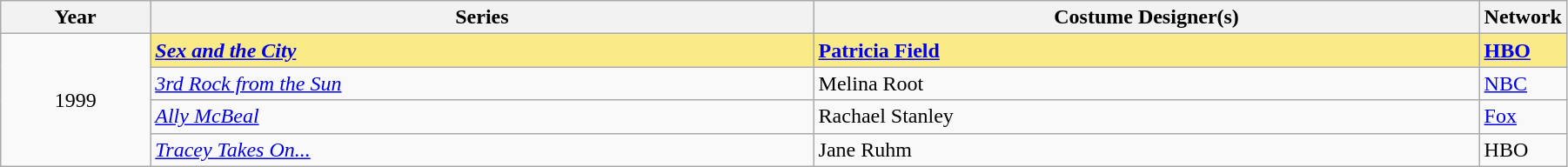<table class="wikitable" width="95%" cellpadding="5">
<tr>
<th width="10%">Year</th>
<th width="45%">Series</th>
<th width="45%">Costume Designer(s)</th>
<th width="8%">Network</th>
</tr>
<tr>
<td rowspan="4" style="text-align:center;">1999<br></td>
<td style="background:#FAEB86;"><strong><em><a href='#'>Sex and the City</a></em></strong></td>
<td style="background:#FAEB86;"><strong><a href='#'>Patricia Field</a></strong></td>
<td style="background:#FAEB86;"><strong><a href='#'>HBO</a></strong></td>
</tr>
<tr>
<td><em><a href='#'>3rd Rock from the Sun</a></em></td>
<td>Melina Root</td>
<td><a href='#'>NBC</a></td>
</tr>
<tr>
<td><em><a href='#'>Ally McBeal</a></em></td>
<td>Rachael Stanley</td>
<td><a href='#'>Fox</a></td>
</tr>
<tr>
<td><em><a href='#'>Tracey Takes On...</a></em></td>
<td>Jane Ruhm</td>
<td>HBO</td>
</tr>
</table>
